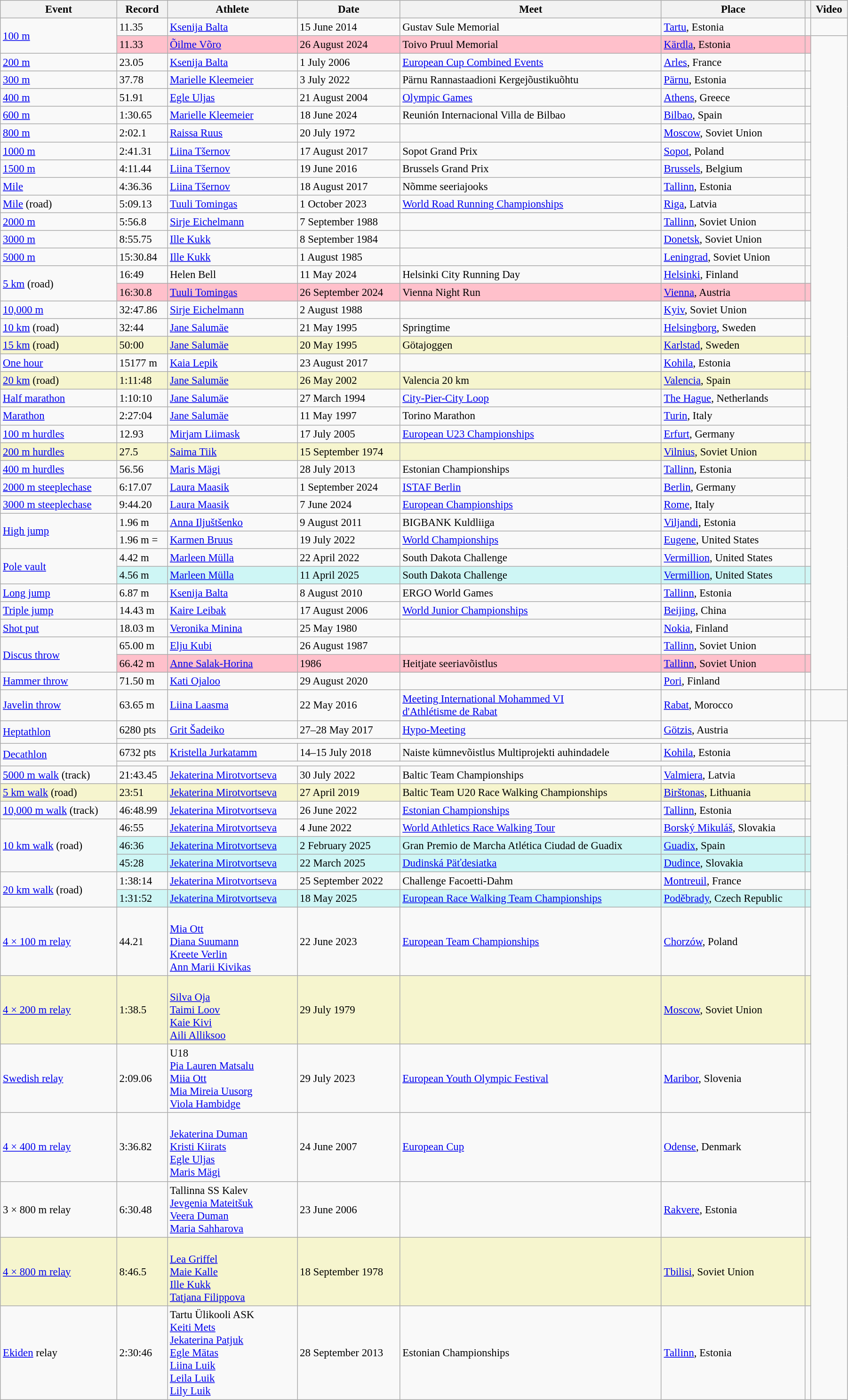<table class="wikitable" style="font-size:95%; width: 95%;">
<tr>
<th>Event</th>
<th>Record</th>
<th>Athlete</th>
<th>Date</th>
<th>Meet</th>
<th>Place</th>
<th></th>
<th>Video</th>
</tr>
<tr>
<td rowspan=2><a href='#'>100 m</a></td>
<td>11.35 </td>
<td><a href='#'>Ksenija Balta</a></td>
<td>15 June 2014</td>
<td>Gustav Sule Memorial</td>
<td><a href='#'>Tartu</a>, Estonia</td>
<td></td>
<td></td>
</tr>
<tr style="background:pink">
<td>11.33 </td>
<td><a href='#'>Õilme Võro</a></td>
<td>26 August 2024</td>
<td>Toivo Pruul Memorial</td>
<td><a href='#'>Kärdla</a>, Estonia</td>
<td></td>
</tr>
<tr>
<td><a href='#'>200 m</a></td>
<td>23.05 </td>
<td><a href='#'>Ksenija Balta</a></td>
<td>1 July 2006</td>
<td><a href='#'>European Cup Combined Events</a></td>
<td><a href='#'>Arles</a>, France</td>
<td></td>
</tr>
<tr>
<td><a href='#'>300 m</a></td>
<td>37.78</td>
<td><a href='#'>Marielle Kleemeier</a></td>
<td>3 July 2022</td>
<td>Pärnu Rannastaadioni Kergejõustikuõhtu</td>
<td><a href='#'>Pärnu</a>, Estonia</td>
<td></td>
</tr>
<tr>
<td><a href='#'>400 m</a></td>
<td>51.91</td>
<td><a href='#'>Egle Uljas</a></td>
<td>21 August 2004</td>
<td><a href='#'>Olympic Games</a></td>
<td><a href='#'>Athens</a>, Greece</td>
<td></td>
</tr>
<tr>
<td><a href='#'>600 m</a></td>
<td>1:30.65</td>
<td><a href='#'>Marielle Kleemeier</a></td>
<td>18 June 2024</td>
<td>Reunión Internacional Villa de Bilbao</td>
<td><a href='#'>Bilbao</a>, Spain</td>
<td></td>
</tr>
<tr>
<td><a href='#'>800 m</a></td>
<td>2:02.1 </td>
<td><a href='#'>Raissa Ruus</a></td>
<td>20 July 1972</td>
<td></td>
<td><a href='#'>Moscow</a>, Soviet Union</td>
<td></td>
</tr>
<tr>
<td><a href='#'>1000 m</a></td>
<td>2:41.31</td>
<td><a href='#'>Liina Tšernov</a></td>
<td>17 August 2017</td>
<td>Sopot Grand Prix</td>
<td><a href='#'>Sopot</a>, Poland</td>
<td></td>
</tr>
<tr>
<td><a href='#'>1500 m</a></td>
<td>4:11.44</td>
<td><a href='#'>Liina Tšernov</a></td>
<td>19 June 2016</td>
<td>Brussels Grand Prix</td>
<td><a href='#'>Brussels</a>, Belgium</td>
<td></td>
</tr>
<tr>
<td><a href='#'>Mile</a></td>
<td>4:36.36</td>
<td><a href='#'>Liina Tšernov</a></td>
<td>18 August 2017</td>
<td>Nõmme seeriajooks</td>
<td><a href='#'>Tallinn</a>, Estonia</td>
<td></td>
</tr>
<tr>
<td><a href='#'>Mile</a> (road)</td>
<td>5:09.13 </td>
<td><a href='#'>Tuuli Tomingas</a></td>
<td>1 October 2023</td>
<td><a href='#'>World Road Running Championships</a></td>
<td><a href='#'>Riga</a>, Latvia</td>
<td></td>
</tr>
<tr>
<td><a href='#'>2000 m</a></td>
<td>5:56.8 </td>
<td><a href='#'>Sirje Eichelmann</a></td>
<td>7 September 1988</td>
<td></td>
<td><a href='#'>Tallinn</a>, Soviet Union</td>
<td></td>
</tr>
<tr>
<td><a href='#'>3000 m</a></td>
<td>8:55.75</td>
<td><a href='#'>Ille Kukk</a></td>
<td>8 September 1984</td>
<td></td>
<td><a href='#'>Donetsk</a>, Soviet Union</td>
<td></td>
</tr>
<tr>
<td><a href='#'>5000 m</a></td>
<td>15:30.84</td>
<td><a href='#'>Ille Kukk</a></td>
<td>1 August 1985</td>
<td></td>
<td><a href='#'>Leningrad</a>, Soviet Union</td>
<td></td>
</tr>
<tr>
<td rowspan=2><a href='#'>5 km</a> (road)</td>
<td>16:49</td>
<td>Helen Bell</td>
<td>11 May 2024</td>
<td>Helsinki City Running Day</td>
<td><a href='#'>Helsinki</a>, Finland</td>
<td></td>
</tr>
<tr style="background:pink">
<td>16:30.8</td>
<td><a href='#'>Tuuli Tomingas</a></td>
<td>26 September 2024</td>
<td>Vienna Night Run</td>
<td><a href='#'>Vienna</a>, Austria</td>
<td></td>
</tr>
<tr>
<td><a href='#'>10,000 m</a></td>
<td>32:47.86</td>
<td><a href='#'>Sirje Eichelmann</a></td>
<td>2 August 1988</td>
<td></td>
<td><a href='#'>Kyiv</a>, Soviet Union</td>
<td></td>
</tr>
<tr>
<td><a href='#'>10 km</a> (road)</td>
<td>32:44</td>
<td><a href='#'>Jane Salumäe</a></td>
<td>21 May 1995</td>
<td>Springtime</td>
<td><a href='#'>Helsingborg</a>, Sweden</td>
<td></td>
</tr>
<tr style="background:#f6F5CE;">
<td><a href='#'>15 km</a> (road)</td>
<td>50:00</td>
<td><a href='#'>Jane Salumäe</a></td>
<td>20 May 1995</td>
<td>Götajoggen</td>
<td><a href='#'>Karlstad</a>, Sweden</td>
<td></td>
</tr>
<tr>
<td><a href='#'>One hour</a></td>
<td>15177 m</td>
<td><a href='#'>Kaia Lepik</a></td>
<td>23 August 2017</td>
<td></td>
<td><a href='#'>Kohila</a>, Estonia</td>
<td></td>
</tr>
<tr style="background:#f6F5CE;">
<td><a href='#'>20 km</a> (road)</td>
<td>1:11:48</td>
<td><a href='#'>Jane Salumäe</a></td>
<td>26 May 2002</td>
<td>Valencia 20 km</td>
<td><a href='#'>Valencia</a>, Spain</td>
<td></td>
</tr>
<tr>
<td><a href='#'>Half marathon</a></td>
<td>1:10:10</td>
<td><a href='#'>Jane Salumäe</a></td>
<td>27 March 1994</td>
<td><a href='#'>City-Pier-City Loop</a></td>
<td><a href='#'>The Hague</a>, Netherlands</td>
<td></td>
</tr>
<tr>
<td><a href='#'>Marathon</a></td>
<td>2:27:04</td>
<td><a href='#'>Jane Salumäe</a></td>
<td>11 May 1997</td>
<td>Torino Marathon</td>
<td><a href='#'>Turin</a>, Italy</td>
<td></td>
</tr>
<tr>
<td><a href='#'>100 m hurdles</a></td>
<td>12.93 </td>
<td><a href='#'>Mirjam Liimask</a></td>
<td>17 July 2005</td>
<td><a href='#'>European U23 Championships</a></td>
<td><a href='#'>Erfurt</a>, Germany</td>
<td></td>
</tr>
<tr style="background:#f6F5CE;">
<td><a href='#'>200 m hurdles</a></td>
<td>27.5 </td>
<td><a href='#'>Saima Tiik</a></td>
<td>15 September 1974</td>
<td></td>
<td><a href='#'>Vilnius</a>, Soviet Union</td>
<td></td>
</tr>
<tr>
<td><a href='#'>400 m hurdles</a></td>
<td>56.56</td>
<td><a href='#'>Maris Mägi</a></td>
<td>28 July 2013</td>
<td>Estonian Championships</td>
<td><a href='#'>Tallinn</a>, Estonia</td>
<td></td>
</tr>
<tr>
<td><a href='#'>2000 m steeplechase</a></td>
<td>6:17.07</td>
<td><a href='#'>Laura Maasik</a></td>
<td>1 September 2024</td>
<td><a href='#'>ISTAF Berlin</a></td>
<td><a href='#'>Berlin</a>, Germany</td>
<td></td>
</tr>
<tr>
<td><a href='#'>3000 m steeplechase</a></td>
<td>9:44.20</td>
<td><a href='#'>Laura Maasik</a></td>
<td>7 June 2024</td>
<td><a href='#'>European Championships</a></td>
<td><a href='#'>Rome</a>, Italy</td>
<td></td>
</tr>
<tr>
<td rowspan=2><a href='#'>High jump</a></td>
<td>1.96 m</td>
<td><a href='#'>Anna Iljuštšenko</a></td>
<td>9 August 2011</td>
<td>BIGBANK Kuldliiga</td>
<td><a href='#'>Viljandi</a>, Estonia</td>
<td></td>
</tr>
<tr>
<td>1.96 m =</td>
<td><a href='#'>Karmen Bruus</a></td>
<td>19 July 2022</td>
<td><a href='#'>World Championships</a></td>
<td><a href='#'>Eugene</a>, United States</td>
<td></td>
</tr>
<tr>
<td rowspan=2><a href='#'>Pole vault</a></td>
<td>4.42 m</td>
<td><a href='#'>Marleen Mülla</a></td>
<td>22 April 2022</td>
<td>South Dakota Challenge</td>
<td><a href='#'>Vermillion</a>, United States</td>
<td></td>
</tr>
<tr bgcolor=#CEF6F5>
<td>4.56 m</td>
<td><a href='#'>Marleen Mülla</a></td>
<td>11 April 2025</td>
<td>South Dakota Challenge</td>
<td><a href='#'>Vermillion</a>, United States</td>
<td></td>
</tr>
<tr>
<td><a href='#'>Long jump</a></td>
<td>6.87 m </td>
<td><a href='#'>Ksenija Balta</a></td>
<td>8 August 2010</td>
<td>ERGO World Games</td>
<td><a href='#'>Tallinn</a>, Estonia</td>
<td></td>
</tr>
<tr>
<td><a href='#'>Triple jump</a></td>
<td>14.43 m </td>
<td><a href='#'>Kaire Leibak</a></td>
<td>17 August 2006</td>
<td><a href='#'>World Junior Championships</a></td>
<td><a href='#'>Beijing</a>, China</td>
<td></td>
</tr>
<tr>
<td><a href='#'>Shot put</a></td>
<td>18.03 m</td>
<td><a href='#'>Veronika Minina</a></td>
<td>25 May 1980</td>
<td></td>
<td><a href='#'>Nokia</a>, Finland</td>
<td></td>
</tr>
<tr>
<td rowspan=2><a href='#'>Discus throw</a></td>
<td>65.00 m</td>
<td><a href='#'>Elju Kubi</a></td>
<td>26 August 1987</td>
<td></td>
<td><a href='#'>Tallinn</a>, Soviet Union</td>
<td></td>
</tr>
<tr style="background:pink">
<td>66.42 m</td>
<td><a href='#'>Anne Salak-Horina</a></td>
<td>1986</td>
<td>Heitjate seeriavõistlus</td>
<td><a href='#'>Tallinn</a>, Soviet Union</td>
<td></td>
</tr>
<tr>
<td><a href='#'>Hammer throw</a></td>
<td>71.50 m</td>
<td><a href='#'>Kati Ojaloo</a></td>
<td>29 August 2020</td>
<td></td>
<td><a href='#'>Pori</a>, Finland</td>
<td></td>
</tr>
<tr>
<td><a href='#'>Javelin throw</a></td>
<td>63.65 m</td>
<td><a href='#'>Liina Laasma</a></td>
<td>22 May 2016</td>
<td><a href='#'>Meeting International Mohammed VI <br>d'Athlétisme de Rabat</a></td>
<td><a href='#'>Rabat</a>, Morocco</td>
<td></td>
<td></td>
</tr>
<tr>
<td rowspan=2><a href='#'>Heptathlon</a></td>
<td>6280 pts</td>
<td><a href='#'>Grit Šadeiko</a></td>
<td>27–28 May 2017</td>
<td><a href='#'>Hypo-Meeting</a></td>
<td><a href='#'>Götzis</a>, Austria</td>
<td></td>
</tr>
<tr>
<td colspan=5></td>
<td></td>
</tr>
<tr>
<td rowspan=2><a href='#'>Decathlon</a></td>
<td>6732 pts</td>
<td><a href='#'>Kristella Jurkatamm</a></td>
<td>14–15 July 2018</td>
<td>Naiste kümnevõistlus Multiprojekti auhindadele</td>
<td><a href='#'>Kohila</a>, Estonia</td>
<td rowspan=2></td>
</tr>
<tr>
<td colspan=5></td>
</tr>
<tr>
<td><a href='#'>5000 m walk</a> (track)</td>
<td>21:43.45</td>
<td><a href='#'>Jekaterina Mirotvortseva</a></td>
<td>30 July 2022</td>
<td>Baltic Team Championships</td>
<td><a href='#'>Valmiera</a>, Latvia</td>
<td></td>
</tr>
<tr style="background:#f6F5CE;">
<td><a href='#'>5 km walk</a> (road)</td>
<td>23:51</td>
<td><a href='#'>Jekaterina Mirotvortseva</a></td>
<td>27 April 2019</td>
<td>Baltic Team U20 Race Walking Championships</td>
<td><a href='#'>Birštonas</a>, Lithuania</td>
<td></td>
</tr>
<tr>
<td><a href='#'>10,000 m walk</a> (track)</td>
<td>46:48.99</td>
<td><a href='#'>Jekaterina Mirotvortseva</a></td>
<td>26 June 2022</td>
<td><a href='#'>Estonian Championships</a></td>
<td><a href='#'>Tallinn</a>, Estonia</td>
<td></td>
</tr>
<tr>
<td rowspan=3><a href='#'>10 km walk</a> (road)</td>
<td>46:55</td>
<td><a href='#'>Jekaterina Mirotvortseva</a></td>
<td>4 June 2022</td>
<td><a href='#'>World Athletics Race Walking Tour</a></td>
<td><a href='#'>Borský Mikuláš</a>, Slovakia</td>
<td></td>
</tr>
<tr bgcolor=#CEF6F5>
<td>46:36</td>
<td><a href='#'>Jekaterina Mirotvortseva</a></td>
<td>2 February 2025</td>
<td>Gran Premio de Marcha Atlética Ciudad de Guadix</td>
<td><a href='#'>Guadix</a>, Spain</td>
<td></td>
</tr>
<tr bgcolor=#CEF6F5>
<td>45:28</td>
<td><a href='#'>Jekaterina Mirotvortseva</a></td>
<td>22 March 2025</td>
<td><a href='#'>Dudinská Päťdesiatka</a></td>
<td><a href='#'>Dudince</a>, Slovakia</td>
<td></td>
</tr>
<tr>
<td rowspan=2><a href='#'>20 km walk</a> (road)</td>
<td>1:38:14</td>
<td><a href='#'>Jekaterina Mirotvortseva</a></td>
<td>25 September 2022</td>
<td>Challenge Facoetti-Dahm</td>
<td><a href='#'>Montreuil</a>, France</td>
<td></td>
</tr>
<tr bgcolor=#CEF6F5>
<td>1:31:52</td>
<td><a href='#'>Jekaterina Mirotvortseva</a></td>
<td>18 May 2025</td>
<td><a href='#'>European Race Walking Team Championships</a></td>
<td><a href='#'><!-- Lázeňský Park, --> Poděbrady</a>, Czech Republic</td>
<td></td>
</tr>
<tr>
<td><a href='#'>4 × 100 m relay</a></td>
<td>44.21</td>
<td><br><a href='#'>Mia Ott</a><br><a href='#'>Diana Suumann</a><br><a href='#'>Kreete Verlin</a><br><a href='#'>Ann Marii Kivikas</a></td>
<td>22 June 2023</td>
<td><a href='#'>European Team Championships</a></td>
<td><a href='#'>Chorzów</a>, Poland</td>
<td></td>
</tr>
<tr style="background:#f6F5CE;">
<td><a href='#'>4 × 200 m relay</a></td>
<td>1:38.5 </td>
<td><br><a href='#'>Silva Oja</a><br><a href='#'>Taimi Loov</a><br><a href='#'>Kaie Kivi</a><br><a href='#'>Aili Alliksoo</a></td>
<td>29 July 1979</td>
<td></td>
<td><a href='#'>Moscow</a>, Soviet Union</td>
<td></td>
</tr>
<tr>
<td><a href='#'>Swedish relay</a></td>
<td>2:09.06</td>
<td> U18<br><a href='#'>Pia Lauren Matsalu</a><br><a href='#'>Miia Ott</a><br><a href='#'>Mia Mireia Uusorg</a><br><a href='#'>Viola Hambidge</a></td>
<td>29 July 2023</td>
<td><a href='#'>European Youth Olympic Festival</a></td>
<td><a href='#'>Maribor</a>, Slovenia</td>
<td></td>
</tr>
<tr>
<td><a href='#'>4 × 400 m relay</a></td>
<td>3:36.82</td>
<td><br><a href='#'>Jekaterina Duman</a><br><a href='#'>Kristi Kiirats</a><br><a href='#'>Egle Uljas</a><br><a href='#'>Maris Mägi</a></td>
<td>24 June 2007</td>
<td><a href='#'>European Cup</a></td>
<td><a href='#'>Odense</a>, Denmark</td>
<td></td>
</tr>
<tr>
<td>3 × 800 m relay</td>
<td>6:30.48</td>
<td>Tallinna SS Kalev<br><a href='#'>Jevgenia Mateitšuk</a><br><a href='#'>Veera Duman</a><br><a href='#'>Maria Sahharova</a></td>
<td>23 June 2006</td>
<td></td>
<td><a href='#'>Rakvere</a>, Estonia</td>
<td></td>
</tr>
<tr style="background:#f6F5CE;">
<td><a href='#'>4 × 800 m relay</a></td>
<td>8:46.5 </td>
<td><br><a href='#'>Lea Griffel</a><br><a href='#'>Maie Kalle</a><br><a href='#'>Ille Kukk</a><br><a href='#'>Tatjana Filippova</a></td>
<td>18 September 1978</td>
<td></td>
<td><a href='#'>Tbilisi</a>, Soviet Union</td>
<td></td>
</tr>
<tr>
<td><a href='#'>Ekiden</a> relay</td>
<td>2:30:46</td>
<td>Tartu Ülikooli ASK<br><a href='#'>Keiti Mets</a><br><a href='#'>Jekaterina Patjuk</a><br><a href='#'>Egle Mätas</a><br><a href='#'>Liina Luik</a><br><a href='#'>Leila Luik</a><br><a href='#'>Lily Luik</a></td>
<td>28 September 2013</td>
<td>Estonian Championships</td>
<td><a href='#'>Tallinn</a>, Estonia</td>
<td></td>
</tr>
</table>
